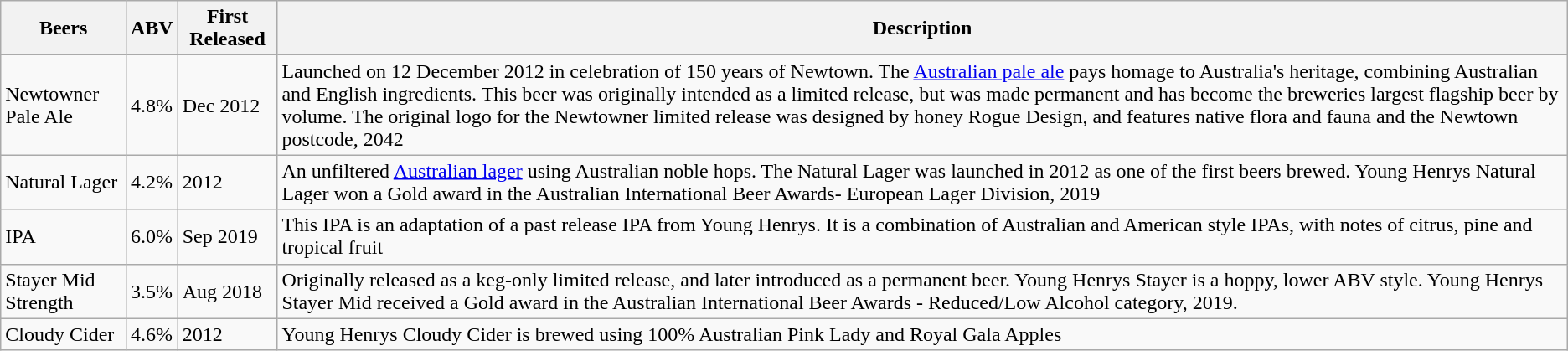<table class="wikitable">
<tr>
<th>Beers</th>
<th>ABV</th>
<th>First Released</th>
<th>Description</th>
</tr>
<tr>
<td>Newtowner Pale Ale</td>
<td>4.8%</td>
<td>Dec 2012</td>
<td>Launched on 12 December 2012 in celebration of 150 years of Newtown. The <a href='#'>Australian pale ale</a> pays homage to Australia's heritage, combining Australian and English ingredients. This beer was originally intended as a limited release, but was made permanent and has become the breweries largest flagship beer by volume. The original logo for the Newtowner limited release was designed by honey Rogue Design, and features native flora and fauna and the Newtown postcode, 2042</td>
</tr>
<tr>
<td>Natural Lager</td>
<td>4.2%</td>
<td>2012</td>
<td>An unfiltered <a href='#'>Australian lager</a> using Australian noble hops. The Natural Lager was launched in 2012 as one of the first beers brewed. Young Henrys Natural Lager won a Gold award in the Australian International Beer Awards- European Lager Division, 2019</td>
</tr>
<tr>
<td>IPA</td>
<td>6.0%</td>
<td>Sep 2019</td>
<td>This IPA is an adaptation of a past release IPA from Young Henrys. It is a combination of Australian and American style IPAs, with notes of citrus, pine and tropical fruit</td>
</tr>
<tr>
<td>Stayer Mid Strength</td>
<td>3.5%</td>
<td>Aug 2018</td>
<td>Originally released as a keg-only limited release, and later introduced as a permanent beer. Young Henrys Stayer is a hoppy, lower ABV style. Young Henrys Stayer Mid received a Gold award in the Australian International Beer Awards - Reduced/Low Alcohol category, 2019.</td>
</tr>
<tr>
<td>Cloudy Cider</td>
<td>4.6%</td>
<td>2012</td>
<td>Young Henrys Cloudy Cider is brewed using 100% Australian Pink Lady and Royal Gala Apples</td>
</tr>
</table>
